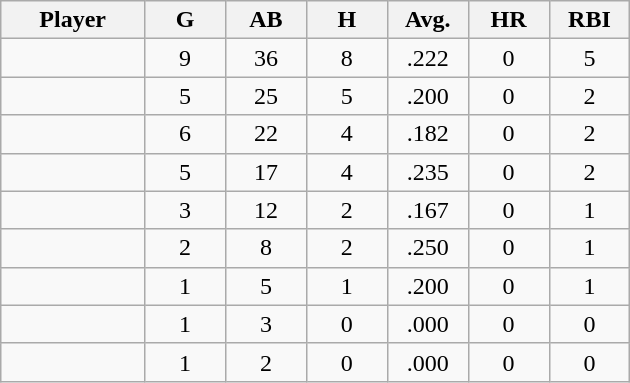<table class="wikitable sortable">
<tr>
<th bgcolor="#DDDDFF" width="16%">Player</th>
<th bgcolor="#DDDDFF" width="9%">G</th>
<th bgcolor="#DDDDFF" width="9%">AB</th>
<th bgcolor="#DDDDFF" width="9%">H</th>
<th bgcolor="#DDDDFF" width="9%">Avg.</th>
<th bgcolor="#DDDDFF" width="9%">HR</th>
<th bgcolor="#DDDDFF" width="9%">RBI</th>
</tr>
<tr align="center">
<td></td>
<td>9</td>
<td>36</td>
<td>8</td>
<td>.222</td>
<td>0</td>
<td>5</td>
</tr>
<tr align="center">
<td></td>
<td>5</td>
<td>25</td>
<td>5</td>
<td>.200</td>
<td>0</td>
<td>2</td>
</tr>
<tr align="center">
<td></td>
<td>6</td>
<td>22</td>
<td>4</td>
<td>.182</td>
<td>0</td>
<td>2</td>
</tr>
<tr align="center">
<td></td>
<td>5</td>
<td>17</td>
<td>4</td>
<td>.235</td>
<td>0</td>
<td>2</td>
</tr>
<tr align="center">
<td></td>
<td>3</td>
<td>12</td>
<td>2</td>
<td>.167</td>
<td>0</td>
<td>1</td>
</tr>
<tr align="center">
<td></td>
<td>2</td>
<td>8</td>
<td>2</td>
<td>.250</td>
<td>0</td>
<td>1</td>
</tr>
<tr align="center">
<td></td>
<td>1</td>
<td>5</td>
<td>1</td>
<td>.200</td>
<td>0</td>
<td>1</td>
</tr>
<tr align="center">
<td></td>
<td>1</td>
<td>3</td>
<td>0</td>
<td>.000</td>
<td>0</td>
<td>0</td>
</tr>
<tr align="center">
<td></td>
<td>1</td>
<td>2</td>
<td>0</td>
<td>.000</td>
<td>0</td>
<td>0</td>
</tr>
</table>
